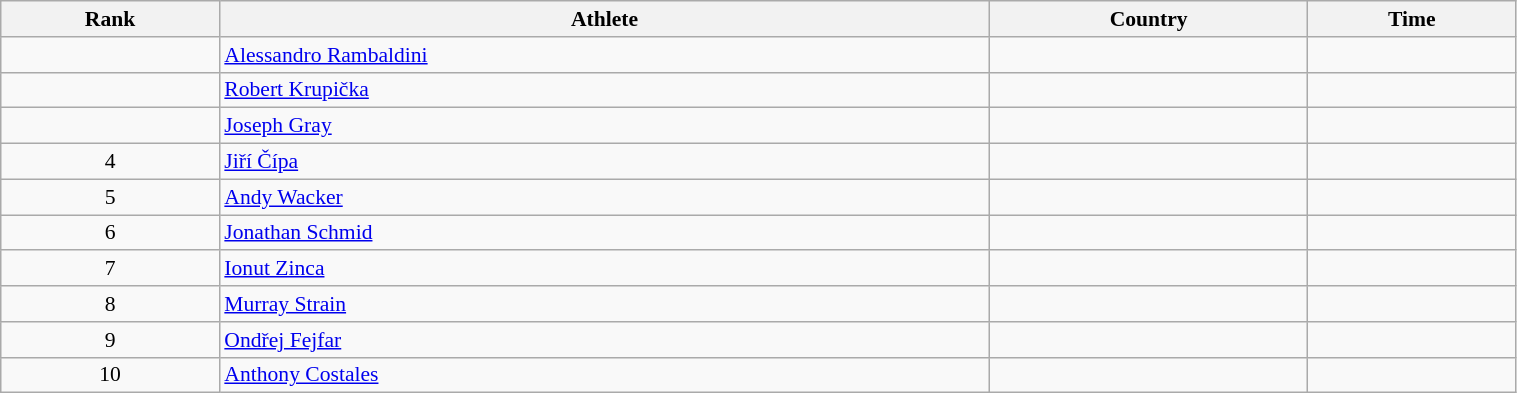<table class="wikitable" width=80% style="font-size:90%; text-align:left;">
<tr>
<th>Rank</th>
<th>Athlete</th>
<th>Country</th>
<th>Time</th>
</tr>
<tr>
<td align="center"></td>
<td><a href='#'>Alessandro Rambaldini</a></td>
<td></td>
<td></td>
</tr>
<tr>
<td align="center"></td>
<td><a href='#'>Robert Krupička</a></td>
<td></td>
<td></td>
</tr>
<tr>
<td align="center"></td>
<td><a href='#'>Joseph Gray</a></td>
<td></td>
<td></td>
</tr>
<tr>
<td align="center">4</td>
<td><a href='#'>Jiří Čípa</a></td>
<td></td>
<td></td>
</tr>
<tr>
<td align="center">5</td>
<td><a href='#'>Andy Wacker</a></td>
<td></td>
<td></td>
</tr>
<tr>
<td align="center">6</td>
<td><a href='#'>Jonathan Schmid</a></td>
<td></td>
<td></td>
</tr>
<tr>
<td align="center">7</td>
<td><a href='#'>Ionut Zinca</a></td>
<td></td>
<td></td>
</tr>
<tr>
<td align="center">8</td>
<td><a href='#'>Murray Strain</a></td>
<td></td>
<td></td>
</tr>
<tr>
<td align="center">9</td>
<td><a href='#'>Ondřej Fejfar</a></td>
<td></td>
<td></td>
</tr>
<tr>
<td align="center">10</td>
<td><a href='#'>Anthony Costales</a></td>
<td></td>
<td></td>
</tr>
</table>
